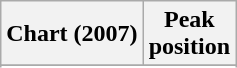<table class="wikitable sortable plainrowheaders" style="text-align:center">
<tr>
<th scope="col">Chart (2007)</th>
<th scope="col">Peak<br>position</th>
</tr>
<tr>
</tr>
<tr>
</tr>
<tr>
</tr>
</table>
